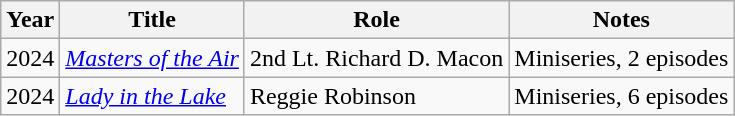<table class="wikitable sortable">
<tr>
<th>Year</th>
<th>Title</th>
<th>Role</th>
<th class="unsortable">Notes</th>
</tr>
<tr>
<td>2024</td>
<td><em><a href='#'>Masters of the Air</a></em></td>
<td>2nd Lt. Richard D. Macon</td>
<td>Miniseries, 2 episodes</td>
</tr>
<tr>
<td>2024</td>
<td><em><a href='#'>Lady in the Lake</a></em></td>
<td>Reggie Robinson</td>
<td>Miniseries, 6 episodes</td>
</tr>
</table>
